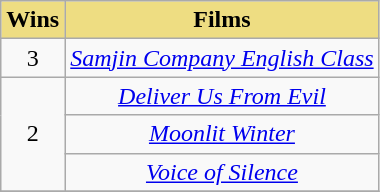<table class="wikitable plainrowheaders" style="text-align:center;">
<tr>
<th style="background:#EEDD82;" ! align="center">Wins</th>
<th style="background:#EEDD82;" ! align="center">Films</th>
</tr>
<tr>
<td>3</td>
<td><em><a href='#'>Samjin Company English Class</a></em></td>
</tr>
<tr>
<td rowspan="3">2</td>
<td><em><a href='#'>Deliver Us From Evil</a></em></td>
</tr>
<tr>
<td><em><a href='#'>Moonlit Winter</a></em></td>
</tr>
<tr>
<td><em><a href='#'>Voice of Silence</a></em></td>
</tr>
<tr>
</tr>
</table>
